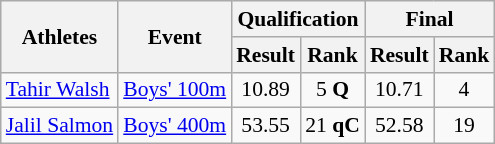<table class="wikitable" border="1" style="font-size:90%">
<tr>
<th rowspan=2>Athletes</th>
<th rowspan=2>Event</th>
<th colspan=2>Qualification</th>
<th colspan=2>Final</th>
</tr>
<tr>
<th>Result</th>
<th>Rank</th>
<th>Result</th>
<th>Rank</th>
</tr>
<tr>
<td><a href='#'>Tahir Walsh</a></td>
<td><a href='#'>Boys' 100m</a></td>
<td align=center>10.89</td>
<td align=center>5 <strong>Q</strong></td>
<td align=center>10.71</td>
<td align=center>4</td>
</tr>
<tr>
<td><a href='#'>Jalil Salmon</a></td>
<td><a href='#'>Boys' 400m</a></td>
<td align=center>53.55</td>
<td align=center>21 <strong>qC</strong></td>
<td align=center>52.58</td>
<td align=center>19</td>
</tr>
</table>
